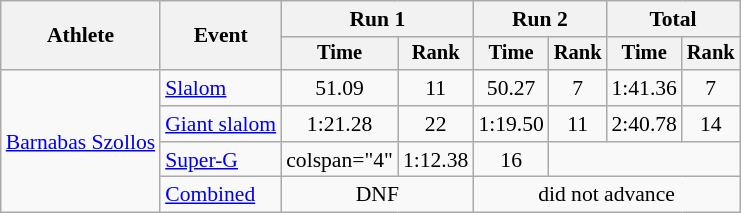<table class="wikitable" style="font-size:90%">
<tr>
<th rowspan=2>Athlete</th>
<th rowspan=2>Event</th>
<th colspan=2>Run 1</th>
<th colspan=2>Run 2</th>
<th colspan=2>Total</th>
</tr>
<tr style="font-size:95%">
<th>Time</th>
<th>Rank</th>
<th>Time</th>
<th>Rank</th>
<th>Time</th>
<th>Rank</th>
</tr>
<tr align=center>
<td align="left" rowspan="4"><a href='#'>Barnabas Szollos</a></td>
<td align="left"><a href='#'>Slalom</a></td>
<td>51.09</td>
<td>11</td>
<td>50.27</td>
<td>7</td>
<td>1:41.36</td>
<td>7</td>
</tr>
<tr align=center>
<td align="left"><a href='#'>Giant slalom</a></td>
<td>1:21.28</td>
<td>22</td>
<td>1:19.50</td>
<td>11</td>
<td>2:40.78</td>
<td>14</td>
</tr>
<tr align=center>
<td align="left"><a href='#'>Super-G</a></td>
<td>colspan="4" </td>
<td>1:12.38</td>
<td>16</td>
</tr>
<tr align=center>
<td align="left"><a href='#'>Combined</a></td>
<td colspan=2>DNF</td>
<td colspan=4>did not advance</td>
</tr>
</table>
